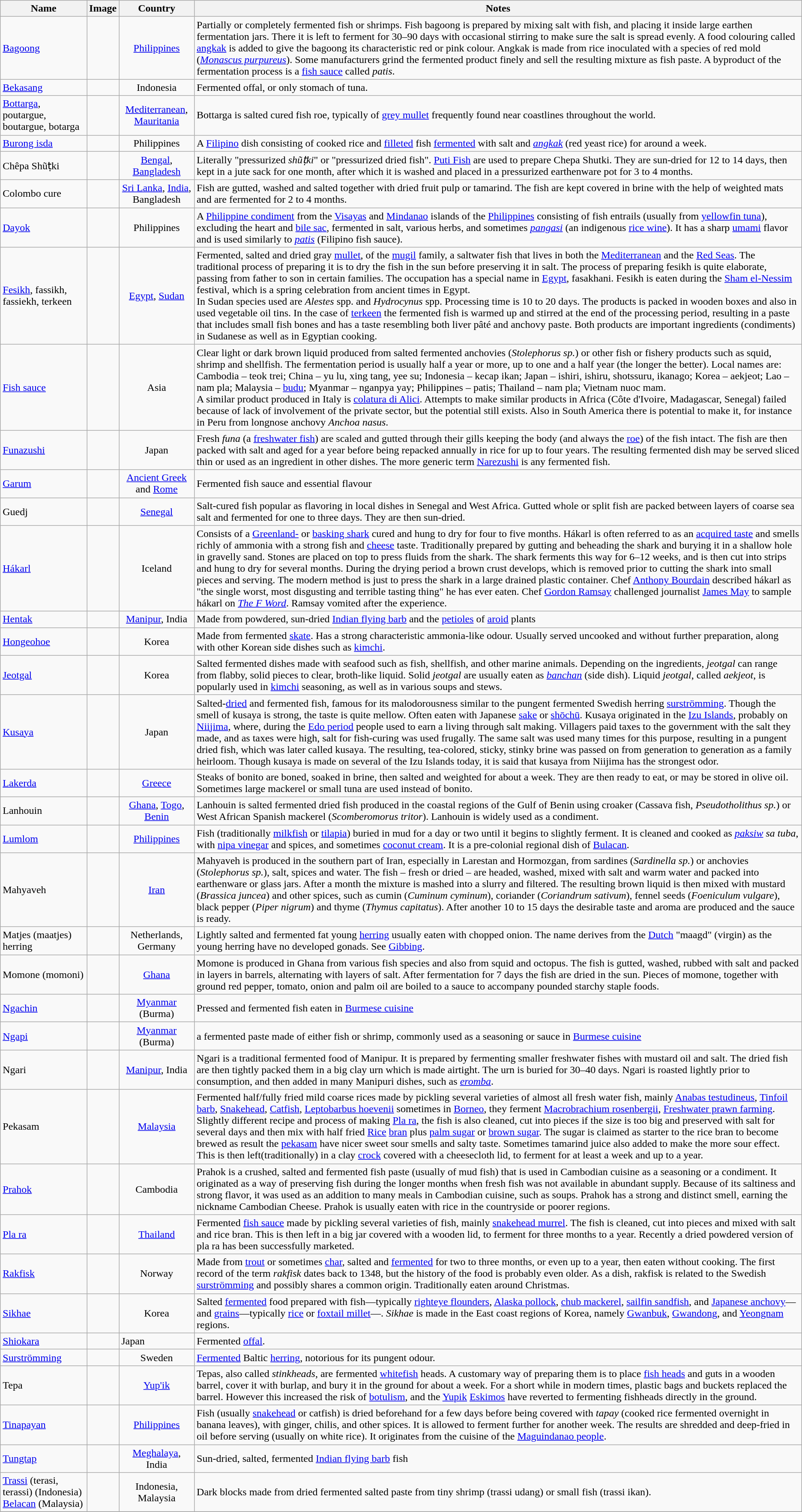<table class="wikitable sortable">
<tr>
<th>Name</th>
<th>Image</th>
<th>Country</th>
<th>Notes</th>
</tr>
<tr>
<td><a href='#'>Bagoong</a></td>
<td></td>
<td align=center><a href='#'>Philippines</a></td>
<td>Partially or completely fermented fish or shrimps. Fish bagoong is prepared by mixing salt with fish, and placing it inside large earthen fermentation jars. There it is left to ferment for 30–90 days with occasional stirring to make sure the salt is spread evenly. A food colouring called <a href='#'>angkak</a> is added to give the bagoong its characteristic red or pink colour. Angkak is made from rice inoculated with a species of red mold (<em><a href='#'>Monascus purpureus</a></em>). Some manufacturers grind the fermented product finely and sell the resulting mixture as fish paste. A byproduct of the fermentation process is a <a href='#'>fish sauce</a> called <em>patis</em>.</td>
</tr>
<tr>
<td><a href='#'>Bekasang</a></td>
<td></td>
<td align=center>Indonesia</td>
<td>Fermented offal, or only stomach of tuna.</td>
</tr>
<tr>
<td><a href='#'>Bottarga</a>, poutargue, boutargue, botarga</td>
<td></td>
<td align=center><a href='#'>Mediterranean</a>, <a href='#'>Mauritania</a></td>
<td>Bottarga is salted cured fish roe, typically of <a href='#'>grey mullet</a> frequently found near coastlines throughout the world.</td>
</tr>
<tr>
<td><a href='#'>Burong isda</a></td>
<td></td>
<td align=center>Philippines</td>
<td>A <a href='#'>Filipino</a> dish consisting of cooked rice and <a href='#'>filleted</a> fish <a href='#'>fermented</a> with salt and <em><a href='#'>angkak</a></em> (red yeast rice) for around a week.</td>
</tr>
<tr>
<td>Chêpa Shũṭki</td>
<td></td>
<td align=center><a href='#'>Bengal</a>, <a href='#'>Bangladesh</a></td>
<td>Literally "pressurized <em>shũṭki</em>" or "pressurized dried fish". <a href='#'>Puti Fish</a> are used to prepare Chepa Shutki. They are sun-dried for 12 to 14 days, then kept in a jute sack for one month, after which it is washed and placed in a pressurized earthenware pot for 3 to 4 months.</td>
</tr>
<tr>
<td>Colombo cure</td>
<td></td>
<td align=center><a href='#'>Sri Lanka</a>, <a href='#'>India</a>, Bangladesh</td>
<td>Fish are gutted, washed and salted together with dried fruit pulp or tamarind. The fish are kept covered in brine with the help of weighted mats and are fermented for 2 to 4 months.</td>
</tr>
<tr>
<td><a href='#'>Dayok</a></td>
<td></td>
<td align=center>Philippines</td>
<td>A <a href='#'>Philippine condiment</a> from the <a href='#'>Visayas</a> and <a href='#'>Mindanao</a> islands of the <a href='#'>Philippines</a> consisting of fish entrails (usually from <a href='#'>yellowfin tuna</a>), excluding the heart and <a href='#'>bile sac</a>, fermented in salt, various herbs, and sometimes <em><a href='#'>pangasi</a></em> (an indigenous <a href='#'>rice wine</a>). It has a sharp <a href='#'>umami</a> flavor and is used similarly to <em><a href='#'>patis</a></em> (Filipino fish sauce).</td>
</tr>
<tr>
<td><a href='#'>Fesikh</a>, fassikh, fassiekh, terkeen</td>
<td></td>
<td align=center><a href='#'>Egypt</a>, <a href='#'>Sudan</a></td>
<td>Fermented, salted and dried gray <a href='#'>mullet</a>, of the <a href='#'>mugil</a> family, a saltwater fish that lives in both the <a href='#'>Mediterranean</a> and the <a href='#'>Red Seas</a>. The traditional process of preparing it is to dry the fish in the sun before preserving it in salt. The process of preparing fesikh is quite elaborate, passing from father to son in certain families. The occupation has a special name in <a href='#'>Egypt</a>, fasakhani. Fesikh is eaten during the <a href='#'>Sham el-Nessim</a> festival, which is a spring celebration from ancient times in Egypt.<br>In Sudan species used are <em>Alestes</em> spp. and <em>Hydrocynus</em> spp. Processing time is 10 to 20 days. The products is packed in wooden boxes and also in used vegetable oil tins.
In the case of <a href='#'>terkeen</a> the fermented fish is warmed up and stirred at the end of the processing period, resulting in a paste that includes small fish bones and has a taste resembling both liver pâté and anchovy paste.
Both products are important ingredients (condiments) in Sudanese as well as in Egyptian cooking.</td>
</tr>
<tr>
<td><a href='#'>Fish sauce</a></td>
<td></td>
<td align=center>Asia</td>
<td>Clear light or dark brown liquid produced from salted fermented anchovies (<em>Stolephorus sp.</em>) or other fish or fishery products such as squid, shrimp and shellfish. The fermentation period is usually half a year or more, up to one and a half year (the longer the better). Local names are: Cambodia – teok trei; China – yu lu, xing tang, yee su; Indonesia – kecap ikan; Japan – ishiri, ishiru, shotssuru, ikanago; Korea – aekjeot; Lao – nam pla; Malaysia – <a href='#'>budu</a>; Myanmar – nganpya yay; Philippines – patis; Thailand – nam pla; Vietnam  nuoc mam.<br>A similar product produced in Italy is <a href='#'>colatura di Alici</a>. Attempts to make similar products in Africa (Côte d'Ivoire, Madagascar, Senegal) failed because of lack of involvement of the private sector, but the potential still exists. Also in South America there is potential to make it, for instance in Peru from longnose anchovy <em>Anchoa nasus</em>.</td>
</tr>
<tr>
<td><a href='#'>Funazushi</a></td>
<td></td>
<td align=center>Japan</td>
<td>Fresh <em>funa</em> (a <a href='#'>freshwater fish</a>) are scaled and gutted through their gills keeping the body (and always the <a href='#'>roe</a>) of the fish intact. The fish are then packed with salt and aged for a year before being repacked annually in rice for up to four years. The resulting fermented dish may be served sliced thin or used as an ingredient in other dishes. The more generic term <a href='#'>Narezushi</a> is any fermented fish.</td>
</tr>
<tr>
<td><a href='#'>Garum</a></td>
<td></td>
<td align=center><a href='#'>Ancient Greek</a> and <a href='#'>Rome</a></td>
<td>Fermented fish sauce and essential flavour</td>
</tr>
<tr>
<td>Guedj</td>
<td></td>
<td align=center><a href='#'>Senegal</a></td>
<td>Salt-cured fish popular as flavoring in local dishes in Senegal and West Africa. Gutted whole or split fish are packed between layers of coarse sea salt and fermented for one to three days. They are then sun-dried.</td>
</tr>
<tr>
<td><a href='#'>Hákarl</a></td>
<td></td>
<td align=center>Iceland</td>
<td>Consists of a <a href='#'>Greenland-</a> or <a href='#'>basking shark</a> cured and hung to dry for four to five months. Hákarl is often referred to as an <a href='#'>acquired taste</a> and smells richly of ammonia with a strong fish and <a href='#'>cheese</a> taste. Traditionally prepared by gutting and beheading the shark and burying it in a shallow hole in gravelly sand. Stones are placed on top to press fluids from the shark. The shark ferments this way for 6–12 weeks, and is then cut into strips and hung to dry for several months. During the drying period a brown crust develops, which is removed prior to cutting the shark into small pieces and serving. The modern method is just to press the shark in a large drained plastic container. Chef <a href='#'>Anthony Bourdain</a> described hákarl as "the single worst, most disgusting and terrible tasting thing" he has ever eaten. Chef <a href='#'>Gordon Ramsay</a> challenged journalist <a href='#'>James May</a> to sample hákarl on <em><a href='#'>The F Word</a></em>. Ramsay vomited after the experience.</td>
</tr>
<tr>
<td><a href='#'>Hentak</a></td>
<td></td>
<td align=center><a href='#'>Manipur</a>, India</td>
<td>Made from powdered, sun-dried <a href='#'>Indian flying barb</a> and the <a href='#'>petioles</a> of <a href='#'>aroid</a> plants</td>
</tr>
<tr>
<td><a href='#'>Hongeohoe</a></td>
<td></td>
<td align=center>Korea</td>
<td>Made from fermented <a href='#'>skate</a>. Has a strong characteristic ammonia-like odour. Usually served uncooked and without further preparation, along with other Korean side dishes such as <a href='#'>kimchi</a>.</td>
</tr>
<tr>
<td><a href='#'>Jeotgal</a></td>
<td></td>
<td align=center>Korea</td>
<td>Salted fermented dishes made with seafood such as fish, shellfish, and other marine animals. Depending on the ingredients, <em>jeotgal</em> can range from flabby, solid pieces to clear, broth-like liquid. Solid <em>jeotgal</em> are usually eaten as <em><a href='#'>banchan</a></em> (side dish). Liquid <em>jeotgal</em>, called <em>aekjeot</em>, is popularly used in <a href='#'>kimchi</a> seasoning, as well as in various soups and stews.</td>
</tr>
<tr>
<td><a href='#'>Kusaya</a></td>
<td></td>
<td align=center>Japan</td>
<td>Salted-<a href='#'>dried</a> and fermented fish, famous for its malodorousness similar to the pungent fermented Swedish herring <a href='#'>surströmming</a>. Though the smell of kusaya is strong, the taste is quite mellow. Often eaten with Japanese <a href='#'>sake</a> or <a href='#'>shōchū</a>. Kusaya originated in the <a href='#'>Izu Islands</a>, probably on <a href='#'>Niijima</a>, where, during the <a href='#'>Edo period</a> people used to earn a living through salt making. Villagers paid taxes to the government with the salt they made, and as taxes were high, salt for fish-curing was used frugally. The same salt was used many times for this purpose, resulting in a pungent dried fish, which was later called kusaya. The resulting, tea-colored, sticky, stinky brine was passed on from generation to generation as a family heirloom. Though kusaya is made on several of the Izu Islands today, it is said that kusaya from Niijima has the strongest odor.</td>
</tr>
<tr>
<td><a href='#'>Lakerda</a></td>
<td></td>
<td align=center><a href='#'>Greece</a></td>
<td>Steaks of bonito are boned, soaked in brine, then salted and weighted for about a week. They are then ready to eat, or may be stored in olive oil. Sometimes large mackerel or small tuna are used instead of bonito.</td>
</tr>
<tr>
<td>Lanhouin</td>
<td></td>
<td align=center><a href='#'>Ghana</a>, <a href='#'>Togo</a>, <a href='#'>Benin</a></td>
<td>Lanhouin is salted fermented dried fish produced in the coastal regions of the Gulf of Benin using croaker (Cassava fish, <em>Pseudotholithus sp.</em>) or West African Spanish mackerel (<em>Scomberomorus tritor</em>). Lanhouin is widely used as a condiment.</td>
</tr>
<tr>
<td><a href='#'>Lumlom</a></td>
<td></td>
<td align=center><a href='#'>Philippines</a></td>
<td>Fish (traditionally <a href='#'>milkfish</a> or <a href='#'>tilapia</a>) buried in mud for a day or two until it begins to slightly ferment. It is cleaned and cooked as <em><a href='#'>paksiw</a> sa tuba</em>, with <a href='#'>nipa vinegar</a> and spices, and sometimes <a href='#'>coconut cream</a>. It is a pre-colonial regional dish of <a href='#'>Bulacan</a>.</td>
</tr>
<tr>
<td>Mahyaveh</td>
<td></td>
<td align=center><a href='#'>Iran</a></td>
<td>Mahyaveh is produced in the southern part of Iran, especially in Larestan and Hormozgan, from sardines (<em>Sardinella sp.</em>) or anchovies (<em>Stolephorus sp.</em>), salt, spices and water. The fish – fresh or dried – are headed, washed, mixed with salt and warm water and packed into earthenware or glass jars. After a month the mixture is mashed into a slurry and filtered. The resulting brown liquid is then mixed with mustard (<em>Brassica juncea</em>) and other spices, such as cumin (<em>Cuminum cyminum</em>), coriander (<em>Coriandrum sativum</em>), fennel seeds (<em>Foeniculum vulgare</em>), black pepper (<em>Piper nigrum</em>) and thyme (<em>Thymus capitatus</em>). After another 10 to 15 days the desirable taste and aroma are produced and the sauce is ready.</td>
</tr>
<tr>
<td>Matjes (maatjes) herring</td>
<td></td>
<td align=center>Netherlands, Germany</td>
<td>Lightly salted and fermented fat young <a href='#'>herring</a> usually eaten with chopped onion. The name derives from the <a href='#'>Dutch</a> "maagd" (virgin) as the young herring have no developed gonads. See <a href='#'>Gibbing</a>.</td>
</tr>
<tr>
<td>Momone (momoni)</td>
<td></td>
<td align=center><a href='#'>Ghana</a></td>
<td>Momone is produced in Ghana from various fish species and also from squid and octopus. The fish is gutted, washed, rubbed with salt and packed in layers in barrels, alternating with layers of salt. After fermentation for 7 days the fish are dried in the sun. Pieces of momone, together with ground red pepper, tomato, onion and palm oil are boiled to a sauce to accompany pounded starchy staple foods.</td>
</tr>
<tr>
<td><a href='#'>Ngachin</a></td>
<td></td>
<td align=center><a href='#'>Myanmar</a> (Burma)</td>
<td>Pressed and fermented fish eaten in <a href='#'>Burmese cuisine</a></td>
</tr>
<tr>
<td><a href='#'>Ngapi</a></td>
<td></td>
<td align=center><a href='#'>Myanmar</a> (Burma)</td>
<td>a fermented paste made of either fish or shrimp, commonly used as a seasoning or sauce in <a href='#'>Burmese cuisine</a></td>
</tr>
<tr>
<td>Ngari</td>
<td></td>
<td align=center><a href='#'>Manipur</a>, India</td>
<td>Ngari is a traditional fermented food of Manipur. It is prepared by fermenting smaller freshwater fishes with mustard oil and salt. The dried fish are then tightly packed them in a big clay urn which is made airtight. The urn is buried for 30–40 days. Ngari is roasted lightly prior to consumption, and then added in many Manipuri dishes, such as <em><a href='#'>eromba</a></em>.</td>
</tr>
<tr>
<td>Pekasam</td>
<td></td>
<td align=center><a href='#'>Malaysia</a></td>
<td>Fermented half/fully fried mild coarse rices made by pickling several varieties of almost all fresh water fish, mainly <a href='#'>Anabas testudineus</a>, <a href='#'>Tinfoil barb</a>, <a href='#'>Snakehead</a>, <a href='#'>Catfish</a>, <a href='#'>Leptobarbus hoevenii</a> sometimes in <a href='#'>Borneo</a>, they ferment <a href='#'>Macrobrachium rosenbergii</a>, <a href='#'>Freshwater prawn farming</a>. Slightly different recipe and process of making <a href='#'>Pla ra</a>, the fish is also cleaned, cut into pieces if the size is too big and preserved with salt for several days and then mix with half fried <a href='#'>Rice</a> <a href='#'>bran</a> plus <a href='#'>palm sugar</a> or <a href='#'>brown sugar</a>. The sugar is claimed as starter to the rice bran to become brewed as result the <a href='#'>pekasam</a> have nicer sweet sour smells and salty taste. Sometimes tamarind juice also added to make the more sour effect. This is then left(traditionally) in a clay <a href='#'>crock</a>  covered with a cheesecloth lid, to ferment for at least a week and up to a year.</td>
</tr>
<tr>
<td><a href='#'>Prahok</a></td>
<td></td>
<td align=center>Cambodia</td>
<td>Prahok is a crushed, salted and fermented fish paste (usually of mud fish) that is used in Cambodian cuisine as a seasoning or a condiment. It originated as a way of preserving fish during the longer months when fresh fish was not available in abundant supply. Because of its saltiness and strong flavor, it was used as an addition to many meals in Cambodian cuisine, such as soups. Prahok has a strong and distinct smell, earning the nickname Cambodian Cheese. Prahok is usually eaten with rice in the countryside or poorer regions.</td>
</tr>
<tr>
<td><a href='#'>Pla ra</a></td>
<td></td>
<td align=center><a href='#'>Thailand</a></td>
<td>Fermented <a href='#'>fish sauce</a> made by pickling several varieties of fish, mainly <a href='#'>snakehead murrel</a>. The fish is cleaned, cut into pieces and mixed with salt and rice bran. This is then left in a big jar covered with a wooden lid, to ferment for three months to a year. Recently a dried powdered version of pla ra has been successfully marketed.</td>
</tr>
<tr>
<td><a href='#'>Rakfisk</a></td>
<td></td>
<td align=center>Norway</td>
<td>Made from <a href='#'>trout</a> or sometimes <a href='#'>char</a>, salted and <a href='#'>fermented</a> for two to three months, or even up to a year, then eaten without cooking. The first record of the term <em>rakfisk</em> dates back to 1348, but the history of the food is probably even older. As a dish, rakfisk is related to the Swedish <a href='#'>surströmming</a> and possibly shares a common origin. Traditionally eaten around Christmas.</td>
</tr>
<tr>
<td><a href='#'>Sikhae</a></td>
<td></td>
<td align=center>Korea</td>
<td>Salted <a href='#'>fermented</a> food prepared with fish—typically <a href='#'>righteye flounders</a>, <a href='#'>Alaska pollock</a>, <a href='#'>chub mackerel</a>, <a href='#'>sailfin sandfish</a>, and <a href='#'>Japanese anchovy</a>— and <a href='#'>grains</a>—typically <a href='#'>rice</a> or <a href='#'>foxtail millet</a>—. <em>Sikhae</em> is made in the East coast regions of Korea, namely <a href='#'>Gwanbuk</a>, <a href='#'>Gwandong</a>, and <a href='#'>Yeongnam</a> regions.</td>
</tr>
<tr>
<td><a href='#'>Shiokara</a></td>
<td></td>
<td>Japan</td>
<td>Fermented <a href='#'>offal</a>.</td>
</tr>
<tr>
<td><a href='#'>Surströmming</a></td>
<td></td>
<td align="center">Sweden</td>
<td><a href='#'>Fermented</a> Baltic <a href='#'>herring</a>, notorious for its pungent odour.</td>
</tr>
<tr>
<td>Tepa</td>
<td></td>
<td align=center><a href='#'>Yup'ik</a></td>
<td>Tepas, also called <em>stinkheads</em>, are fermented <a href='#'>whitefish</a> heads.  A customary way of preparing them is to place <a href='#'>fish heads</a> and guts in a wooden barrel, cover it with burlap, and bury it in the ground for about a week.  For a short while in modern times, plastic bags and buckets replaced the barrel. However this increased the risk of <a href='#'>botulism</a>, and the <a href='#'>Yupik</a> <a href='#'>Eskimos</a> have reverted to fermenting fishheads directly in the ground.</td>
</tr>
<tr>
<td><a href='#'>Tinapayan</a></td>
<td></td>
<td align=center><a href='#'>Philippines</a></td>
<td>Fish (usually <a href='#'>snakehead</a> or catfish) is dried beforehand for a few days before being covered with <em>tapay</em> (cooked rice fermented overnight in banana leaves), with ginger, chilis, and other spices. It is allowed to ferment further for another week. The results are shredded and deep-fried in oil before serving (usually on white rice). It originates from the cuisine of the <a href='#'>Maguindanao people</a>.</td>
</tr>
<tr>
<td><a href='#'>Tungtap</a></td>
<td></td>
<td align=center><a href='#'>Meghalaya</a>, India</td>
<td>Sun-dried, salted, fermented <a href='#'>Indian flying barb</a> fish</td>
</tr>
<tr>
<td><a href='#'>Trassi</a> (terasi, terassi) (Indonesia) <a href='#'>Belacan</a> (Malaysia)</td>
<td></td>
<td align=center>Indonesia, Malaysia</td>
<td>Dark blocks made from dried fermented salted paste from tiny shrimp (trassi udang) or small fish (trassi ikan).</td>
</tr>
<tr>
</tr>
</table>
